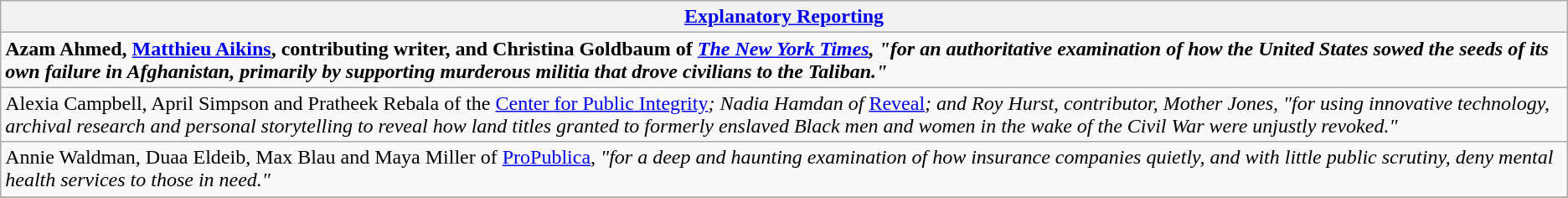<table class="wikitable" style="float:left; float:none;">
<tr>
<th><a href='#'>Explanatory Reporting</a></th>
</tr>
<tr>
<td><strong>Azam Ahmed, <a href='#'>Matthieu Aikins</a>, contributing writer, and Christina Goldbaum of <em><a href='#'>The New York Times</a><strong><em>, "for an authoritative examination of how the United States sowed the seeds of its own failure in Afghanistan, primarily by supporting murderous militia that drove civilians to the Taliban."</td>
</tr>
<tr>
<td>Alexia Campbell, April Simpson and Pratheek Rebala of the </em><a href='#'>Center for Public Integrity</a><em>; Nadia Hamdan of </em><a href='#'>Reveal</a><em>; and Roy Hurst, contributor, Mother Jones, "for using innovative technology, archival research and personal storytelling to reveal how land titles granted to formerly enslaved Black men and women in the wake of the Civil War were unjustly revoked."</td>
</tr>
<tr>
<td>Annie Waldman, Duaa Eldeib, Max Blau and Maya Miller of </em><a href='#'>ProPublica</a><em>, "for a deep and haunting examination of how insurance companies quietly, and with little public scrutiny, deny mental health services to those in need."</td>
</tr>
<tr>
</tr>
</table>
